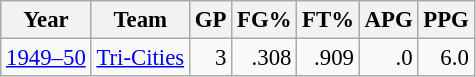<table class="wikitable sortable" style="font-size:95%; text-align:right;">
<tr>
<th>Year</th>
<th>Team</th>
<th>GP</th>
<th>FG%</th>
<th>FT%</th>
<th>APG</th>
<th>PPG</th>
</tr>
<tr>
<td style="text-align:left;"><a href='#'>1949–50</a></td>
<td style="text-align:left;"><a href='#'>Tri-Cities</a></td>
<td>3</td>
<td>.308</td>
<td>.909</td>
<td>.0</td>
<td>6.0</td>
</tr>
</table>
